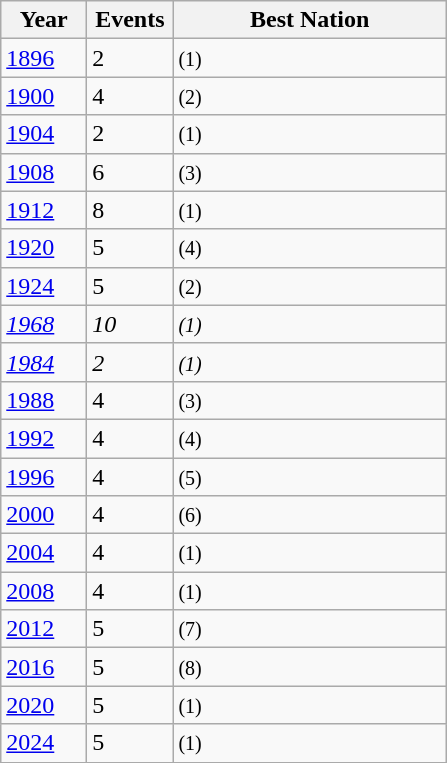<table class="wikitable defaultcenter col3left">
<tr>
<th width=50>Year</th>
<th width=50>Events</th>
<th width=175>Best Nation</th>
</tr>
<tr>
<td><a href='#'>1896</a></td>
<td>2</td>
<td> <small>(1)</small></td>
</tr>
<tr>
<td><a href='#'>1900</a></td>
<td>4</td>
<td> <small>(2)</small></td>
</tr>
<tr>
<td><a href='#'>1904</a></td>
<td>2</td>
<td> <small>(1)</small></td>
</tr>
<tr>
<td><a href='#'>1908</a></td>
<td>6</td>
<td> <small>(3)</small></td>
</tr>
<tr>
<td><a href='#'>1912</a></td>
<td>8</td>
<td> <small>(1)</small></td>
</tr>
<tr>
<td><a href='#'>1920</a></td>
<td>5</td>
<td> <small>(4)</small></td>
</tr>
<tr>
<td><a href='#'>1924</a></td>
<td>5</td>
<td> <small>(2)</small></td>
</tr>
<tr>
<td><a href='#'><em>1968</em></a></td>
<td><em>10</em></td>
<td><em> <small>(1)</small></em></td>
</tr>
<tr>
<td><a href='#'><em>1984</em></a></td>
<td><em>2</em></td>
<td><em> <small>(1)</small></em></td>
</tr>
<tr>
<td><a href='#'>1988</a></td>
<td>4</td>
<td> <small>(3)</small></td>
</tr>
<tr>
<td><a href='#'>1992</a></td>
<td>4</td>
<td> <small>(4)</small></td>
</tr>
<tr>
<td><a href='#'>1996</a></td>
<td>4</td>
<td> <small>(5)</small></td>
</tr>
<tr>
<td><a href='#'>2000</a></td>
<td>4</td>
<td> <small>(6)</small></td>
</tr>
<tr>
<td><a href='#'>2004</a></td>
<td>4</td>
<td> <small>(1)</small></td>
</tr>
<tr>
<td><a href='#'>2008</a></td>
<td>4</td>
<td> <small>(1)</small></td>
</tr>
<tr>
<td><a href='#'>2012</a></td>
<td>5</td>
<td> <small>(7)</small></td>
</tr>
<tr>
<td><a href='#'>2016</a></td>
<td>5</td>
<td> <small>(8)</small></td>
</tr>
<tr>
<td><a href='#'>2020</a></td>
<td>5</td>
<td> <small>(1)</small></td>
</tr>
<tr>
<td><a href='#'>2024</a></td>
<td>5</td>
<td> <small>(1)</small></td>
</tr>
</table>
